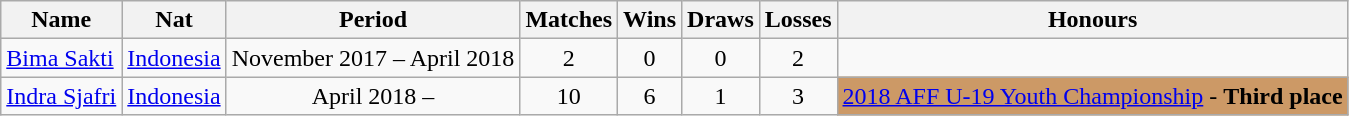<table class="wikitable">
<tr>
<th>Name</th>
<th>Nat</th>
<th>Period</th>
<th>Matches</th>
<th>Wins</th>
<th>Draws</th>
<th>Losses</th>
<th>Honours</th>
</tr>
<tr>
<td><a href='#'>Bima Sakti</a></td>
<td align="center"> <a href='#'>Indonesia</a></td>
<td align="center">November 2017 – April 2018</td>
<td align="center">2</td>
<td align="center">0</td>
<td align="center">0</td>
<td align="center">2</td>
</tr>
<tr>
<td><a href='#'>Indra Sjafri</a></td>
<td align="center"> <a href='#'>Indonesia</a></td>
<td align="center">April 2018 –</td>
<td align="center">10</td>
<td align="center">6</td>
<td align="center">1</td>
<td align="center">3</td>
<td style="background:#c96"><a href='#'>2018 AFF U-19 Youth Championship</a> - <strong>Third place</strong></td>
</tr>
</table>
